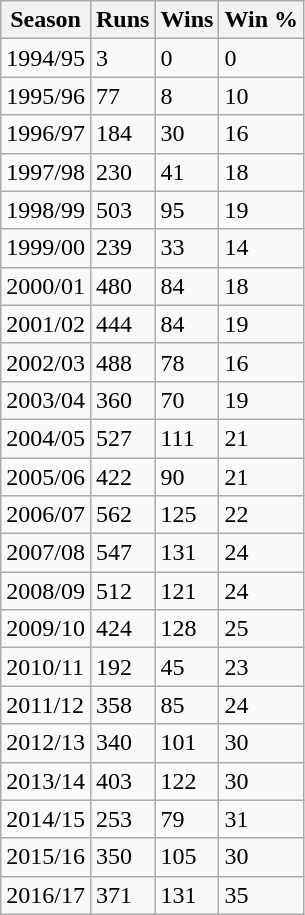<table class="wikitable">
<tr>
<th>Season</th>
<th>Runs</th>
<th>Wins</th>
<th>Win %</th>
</tr>
<tr>
<td>1994/95</td>
<td>3</td>
<td>0</td>
<td>0</td>
</tr>
<tr>
<td>1995/96</td>
<td>77</td>
<td>8</td>
<td>10</td>
</tr>
<tr>
<td>1996/97</td>
<td>184</td>
<td>30</td>
<td>16</td>
</tr>
<tr>
<td>1997/98</td>
<td>230</td>
<td>41</td>
<td>18</td>
</tr>
<tr>
<td>1998/99</td>
<td>503</td>
<td>95</td>
<td>19</td>
</tr>
<tr>
<td>1999/00</td>
<td>239</td>
<td>33</td>
<td>14</td>
</tr>
<tr>
<td>2000/01</td>
<td>480</td>
<td>84</td>
<td>18</td>
</tr>
<tr>
<td>2001/02</td>
<td>444</td>
<td>84</td>
<td>19</td>
</tr>
<tr>
<td>2002/03</td>
<td>488</td>
<td>78</td>
<td>16</td>
</tr>
<tr>
<td>2003/04</td>
<td>360</td>
<td>70</td>
<td>19</td>
</tr>
<tr>
<td>2004/05</td>
<td>527</td>
<td>111</td>
<td>21</td>
</tr>
<tr>
<td>2005/06</td>
<td>422</td>
<td>90</td>
<td>21</td>
</tr>
<tr>
<td>2006/07</td>
<td>562</td>
<td>125</td>
<td>22</td>
</tr>
<tr>
<td>2007/08</td>
<td>547</td>
<td>131</td>
<td>24</td>
</tr>
<tr>
<td>2008/09</td>
<td>512</td>
<td>121</td>
<td>24</td>
</tr>
<tr>
<td>2009/10</td>
<td>424</td>
<td>128</td>
<td>25</td>
</tr>
<tr>
<td>2010/11</td>
<td>192</td>
<td>45</td>
<td>23</td>
</tr>
<tr>
<td>2011/12</td>
<td>358</td>
<td>85</td>
<td>24</td>
</tr>
<tr>
<td>2012/13</td>
<td>340</td>
<td>101</td>
<td>30</td>
</tr>
<tr>
<td>2013/14</td>
<td>403</td>
<td>122</td>
<td>30</td>
</tr>
<tr>
<td>2014/15</td>
<td>253</td>
<td>79</td>
<td>31</td>
</tr>
<tr>
<td>2015/16</td>
<td>350</td>
<td>105</td>
<td>30</td>
</tr>
<tr>
<td>2016/17</td>
<td>371</td>
<td>131</td>
<td>35</td>
</tr>
</table>
